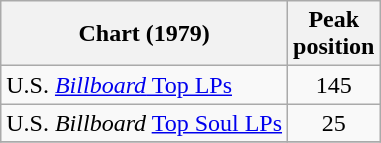<table class="wikitable">
<tr>
<th>Chart (1979)</th>
<th>Peak<br>position</th>
</tr>
<tr>
<td>U.S. <a href='#'><em>Billboard</em> Top LPs</a></td>
<td align="center">145</td>
</tr>
<tr>
<td>U.S. <em>Billboard</em> <a href='#'>Top Soul LPs</a></td>
<td align="center">25</td>
</tr>
<tr>
</tr>
</table>
